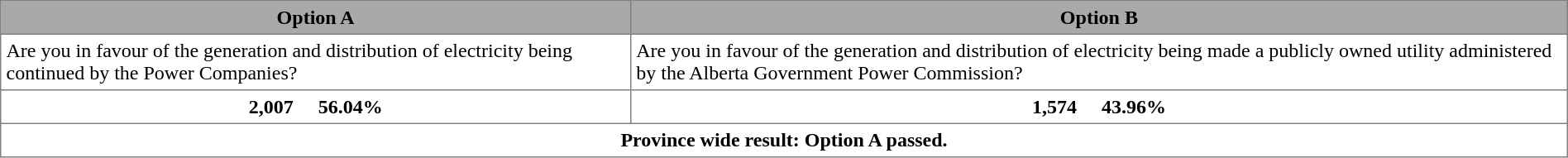<table border="1" cellpadding="4" cellspacing="0" style="border-collapse: collapse">
<tr bgcolor="darkgray">
<th>Option A</th>
<th>Option B</th>
</tr>
<tr>
<td>Are you in favour of the generation and distribution of electricity being continued by the Power Companies?</td>
<td>Are you in favour of the generation and distribution of electricity being made a publicly owned utility administered by the Alberta Government Power Commission?</td>
</tr>
<tr>
<th>2,007       56.04%</th>
<th>1,574       43.96%</th>
</tr>
<tr>
<th colspan="2">Province wide result: Option A passed.</th>
</tr>
</table>
